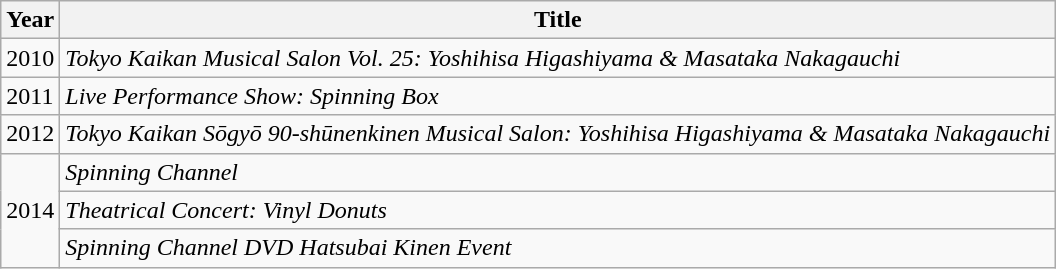<table class="wikitable">
<tr>
<th>Year</th>
<th>Title</th>
</tr>
<tr>
<td>2010</td>
<td><em>Tokyo Kaikan Musical Salon Vol. 25: Yoshihisa Higashiyama & Masataka Nakagauchi</em></td>
</tr>
<tr>
<td>2011</td>
<td><em>Live Performance Show: Spinning Box</em></td>
</tr>
<tr>
<td>2012</td>
<td><em>Tokyo Kaikan Sōgyō 90-shūnenkinen Musical Salon: Yoshihisa Higashiyama & Masataka Nakagauchi</em></td>
</tr>
<tr>
<td rowspan="3">2014</td>
<td><em>Spinning Channel</em></td>
</tr>
<tr>
<td><em>Theatrical Concert: Vinyl Donuts</em></td>
</tr>
<tr>
<td><em>Spinning Channel DVD Hatsubai Kinen Event</em></td>
</tr>
</table>
